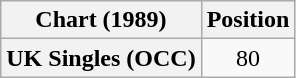<table class="wikitable sortable  plainrowheaders">
<tr>
<th>Chart (1989)</th>
<th>Position</th>
</tr>
<tr>
<th scope="row">UK Singles (OCC)</th>
<td style="text-align:center;">80</td>
</tr>
</table>
